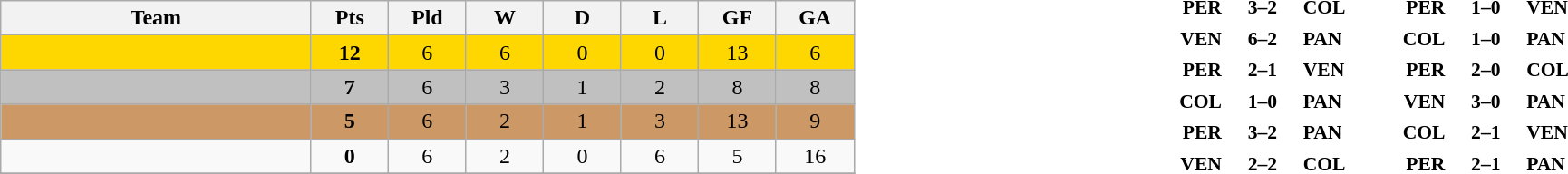<table cellpadding="0" cellspacing="0" width="100%">
<tr>
<td width="60%"><br><table class="wikitable" style="text-align: center;">
<tr>
<th width="20%">Team</th>
<th width="5%">Pts</th>
<th width="5%">Pld</th>
<th width="5%">W</th>
<th width="5%">D</th>
<th width="5%">L</th>
<th width="5%">GF</th>
<th width="5%">GA</th>
</tr>
<tr bgcolor="gold">
<td align="left"></td>
<td><strong>12</strong></td>
<td>6</td>
<td>6</td>
<td>0</td>
<td>0</td>
<td>13</td>
<td>6</td>
</tr>
<tr bgcolor="silver">
<td align="left"></td>
<td><strong>7</strong></td>
<td>6</td>
<td>3</td>
<td>1</td>
<td>2</td>
<td>8</td>
<td>8</td>
</tr>
<tr bgcolor="CC9966">
<td align="left"></td>
<td><strong>5</strong></td>
<td>6</td>
<td>2</td>
<td>1</td>
<td>3</td>
<td>13</td>
<td>9</td>
</tr>
<tr>
<td align="left"></td>
<td><strong>0</strong></td>
<td>6</td>
<td>2</td>
<td>0</td>
<td>6</td>
<td>5</td>
<td>16</td>
</tr>
<tr>
</tr>
</table>
</td>
<td width="40%"><br><table cellpadding="2" style="font-size:90%; margin: 0 auto;">
<tr>
<td width="20%" align="right"><strong>PER</strong></td>
<td align="center"><strong>3–2</strong></td>
<td><strong>COL</strong></td>
<td width="10%" align="right"><strong>PER</strong></td>
<td align="center"><strong>1–0</strong></td>
<td><strong>VEN</strong></td>
</tr>
<tr>
<td width="20%" align="right"><strong>VEN</strong></td>
<td align="center"><strong>6–2</strong></td>
<td><strong>PAN</strong></td>
<td width="10%" align="right"><strong>COL</strong></td>
<td align="center"><strong>1–0</strong></td>
<td><strong>PAN</strong></td>
</tr>
<tr>
<td width="20%" align="right"><strong>PER</strong></td>
<td align="center"><strong>2–1</strong></td>
<td><strong>VEN</strong></td>
<td width="10%" align="right"><strong>PER</strong></td>
<td align="center"><strong>2–0</strong></td>
<td><strong>COL</strong></td>
</tr>
<tr>
<td width="20%" align="right"><strong>COL</strong></td>
<td align="center"><strong>1–0</strong></td>
<td><strong>PAN</strong></td>
<td width="10%" align="right"><strong>VEN</strong></td>
<td align="center"><strong>3–0</strong></td>
<td><strong>PAN</strong></td>
</tr>
<tr>
<td width="20%" align="right"><strong>PER</strong></td>
<td align="center"><strong>3–2</strong></td>
<td><strong>PAN</strong></td>
<td width="10%" align="right"><strong>COL</strong></td>
<td align="center"><strong>2–1</strong></td>
<td><strong>VEN</strong></td>
</tr>
<tr>
<td width="20%" align="right"><strong>VEN</strong></td>
<td align="center"><strong>2–2</strong></td>
<td><strong>COL</strong></td>
<td width="10%" align="right"><strong>PER</strong></td>
<td align="center"><strong>2–1</strong></td>
<td><strong>PAN</strong></td>
</tr>
<tr>
</tr>
</table>
</td>
</tr>
</table>
